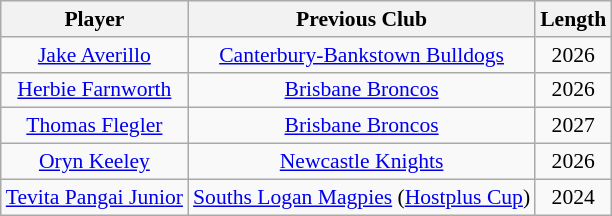<table class="wikitable sortable" style="text-align: center; font-size:90%">
<tr style="background:#efefef;">
<th>Player</th>
<th>Previous Club</th>
<th>Length</th>
</tr>
<tr>
<td><a href='#'>Jake Averillo</a></td>
<td><a href='#'>Canterbury-Bankstown Bulldogs</a></td>
<td>2026</td>
</tr>
<tr>
<td><a href='#'>Herbie Farnworth</a></td>
<td><a href='#'>Brisbane Broncos</a></td>
<td>2026</td>
</tr>
<tr>
<td><a href='#'>Thomas Flegler</a></td>
<td><a href='#'>Brisbane Broncos</a></td>
<td>2027</td>
</tr>
<tr>
<td><a href='#'>Oryn Keeley</a></td>
<td><a href='#'>Newcastle Knights</a></td>
<td>2026</td>
</tr>
<tr>
<td><a href='#'>Tevita Pangai Junior</a></td>
<td><a href='#'>Souths Logan Magpies</a> (<a href='#'>Hostplus Cup</a>)</td>
<td>2024</td>
</tr>
</table>
